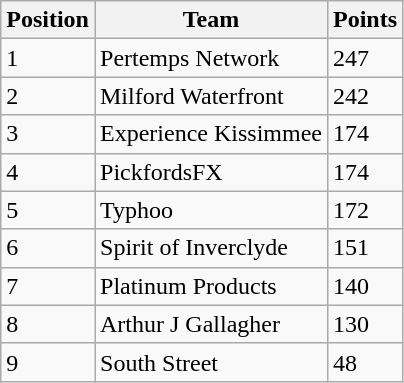<table class="wikitable">
<tr>
<th>Position</th>
<th>Team</th>
<th>Points</th>
</tr>
<tr>
<td>1</td>
<td>Pertemps Network</td>
<td>247</td>
</tr>
<tr>
<td>2</td>
<td>Milford Waterfront</td>
<td>242</td>
</tr>
<tr>
<td>3</td>
<td>Experience Kissimmee</td>
<td>174</td>
</tr>
<tr>
<td>4</td>
<td>PickfordsFX</td>
<td>174</td>
</tr>
<tr>
<td>5</td>
<td>Typhoo</td>
<td>172</td>
</tr>
<tr>
<td>6</td>
<td>Spirit of Inverclyde</td>
<td>151</td>
</tr>
<tr>
<td>7</td>
<td>Platinum Products</td>
<td>140</td>
</tr>
<tr>
<td>8</td>
<td>Arthur J Gallagher</td>
<td>130</td>
</tr>
<tr>
<td>9</td>
<td>South Street</td>
<td>48</td>
</tr>
</table>
